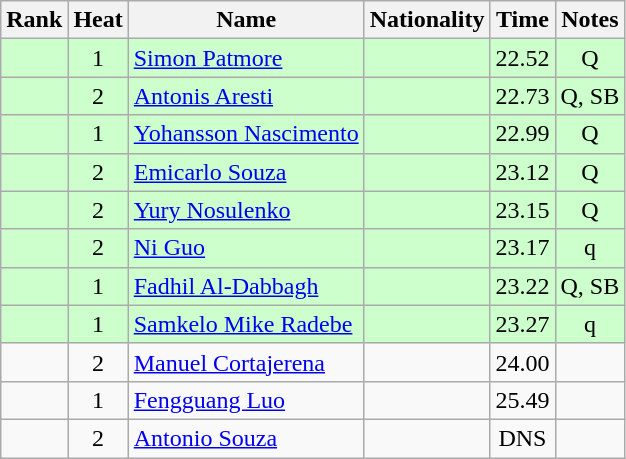<table class="wikitable sortable" style="text-align:center">
<tr>
<th>Rank</th>
<th>Heat</th>
<th>Name</th>
<th>Nationality</th>
<th>Time</th>
<th>Notes</th>
</tr>
<tr bgcolor=ccffcc>
<td></td>
<td>1</td>
<td align=left><a href='#'>Simon Patmore</a></td>
<td align=left></td>
<td>22.52</td>
<td>Q</td>
</tr>
<tr bgcolor=ccffcc>
<td></td>
<td>2</td>
<td align=left><a href='#'>Antonis Aresti</a></td>
<td align=left></td>
<td>22.73</td>
<td>Q, SB</td>
</tr>
<tr bgcolor=ccffcc>
<td></td>
<td>1</td>
<td align=left><a href='#'>Yohansson Nascimento</a></td>
<td align=left></td>
<td>22.99</td>
<td>Q</td>
</tr>
<tr bgcolor=ccffcc>
<td></td>
<td>2</td>
<td align=left><a href='#'>Emicarlo Souza</a></td>
<td align=left></td>
<td>23.12</td>
<td>Q</td>
</tr>
<tr bgcolor=ccffcc>
<td></td>
<td>2</td>
<td align=left><a href='#'>Yury Nosulenko</a></td>
<td align=left></td>
<td>23.15</td>
<td>Q</td>
</tr>
<tr bgcolor=ccffcc>
<td></td>
<td>2</td>
<td align=left><a href='#'>Ni Guo</a></td>
<td align=left></td>
<td>23.17</td>
<td>q</td>
</tr>
<tr bgcolor=ccffcc>
<td></td>
<td>1</td>
<td align=left><a href='#'>Fadhil Al-Dabbagh</a></td>
<td align=left></td>
<td>23.22</td>
<td>Q, SB</td>
</tr>
<tr bgcolor=ccffcc>
<td></td>
<td>1</td>
<td align=left><a href='#'>Samkelo Mike Radebe</a></td>
<td align=left></td>
<td>23.27</td>
<td>q</td>
</tr>
<tr>
<td></td>
<td>2</td>
<td align=left><a href='#'>Manuel Cortajerena</a></td>
<td align=left></td>
<td>24.00</td>
<td></td>
</tr>
<tr>
<td></td>
<td>1</td>
<td align=left><a href='#'>Fengguang Luo</a></td>
<td align=left></td>
<td>25.49</td>
<td></td>
</tr>
<tr>
<td></td>
<td>2</td>
<td align=left><a href='#'>Antonio Souza</a></td>
<td align=left></td>
<td>DNS</td>
<td></td>
</tr>
</table>
